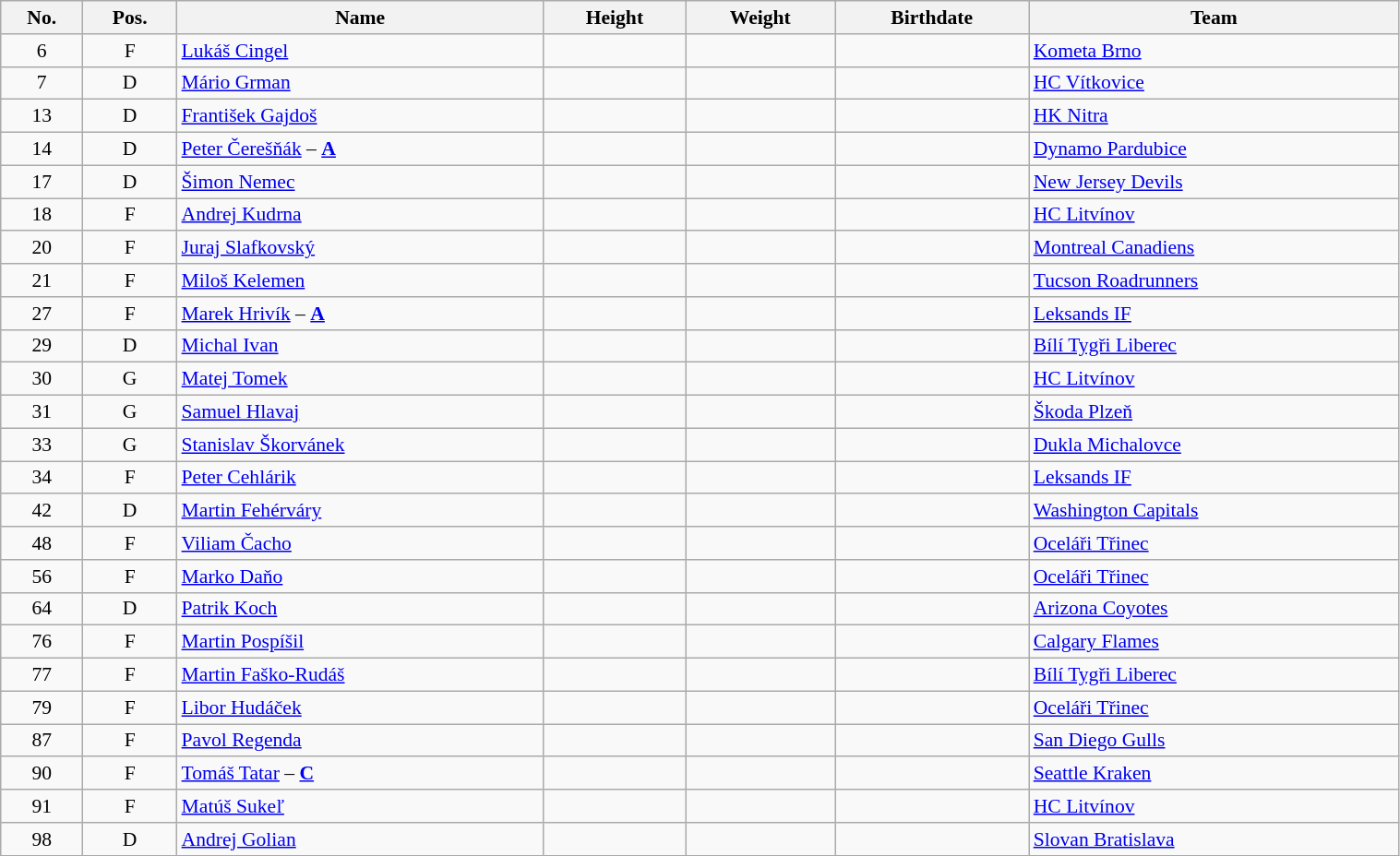<table width="80%" class="wikitable sortable" style="font-size: 90%; text-align: center;">
<tr>
<th>No.</th>
<th>Pos.</th>
<th>Name</th>
<th>Height</th>
<th>Weight</th>
<th>Birthdate</th>
<th>Team</th>
</tr>
<tr>
<td>6</td>
<td>F</td>
<td align=left><a href='#'>Lukáš Cingel</a></td>
<td></td>
<td></td>
<td></td>
<td style="text-align:left;"> <a href='#'>Kometa Brno</a></td>
</tr>
<tr>
<td>7</td>
<td>D</td>
<td align=left><a href='#'>Mário Grman</a></td>
<td></td>
<td></td>
<td></td>
<td style="text-align:left;"> <a href='#'>HC Vítkovice</a></td>
</tr>
<tr>
<td>13</td>
<td>D</td>
<td align=left><a href='#'>František Gajdoš</a></td>
<td></td>
<td></td>
<td></td>
<td style="text-align:left;"> <a href='#'>HK Nitra</a></td>
</tr>
<tr>
<td>14</td>
<td>D</td>
<td align=left><a href='#'>Peter Čerešňák</a> – <strong><a href='#'>A</a></strong></td>
<td></td>
<td></td>
<td></td>
<td style="text-align:left;"> <a href='#'>Dynamo Pardubice</a></td>
</tr>
<tr>
<td>17</td>
<td>D</td>
<td align=left><a href='#'>Šimon Nemec</a></td>
<td></td>
<td></td>
<td></td>
<td style="text-align:left;"> <a href='#'>New Jersey Devils</a></td>
</tr>
<tr>
<td>18</td>
<td>F</td>
<td align=left><a href='#'>Andrej Kudrna</a></td>
<td></td>
<td></td>
<td></td>
<td style="text-align:left;"> <a href='#'>HC Litvínov</a></td>
</tr>
<tr>
<td>20</td>
<td>F</td>
<td align=left><a href='#'>Juraj Slafkovský</a></td>
<td></td>
<td></td>
<td></td>
<td style="text-align:left;"> <a href='#'>Montreal Canadiens</a></td>
</tr>
<tr>
<td>21</td>
<td>F</td>
<td align=left><a href='#'>Miloš Kelemen</a></td>
<td></td>
<td></td>
<td></td>
<td style="text-align:left;"> <a href='#'>Tucson Roadrunners</a></td>
</tr>
<tr>
<td>27</td>
<td>F</td>
<td align=left><a href='#'>Marek Hrivík</a> – <strong><a href='#'>A</a></strong></td>
<td></td>
<td></td>
<td></td>
<td style="text-align:left;"> <a href='#'>Leksands IF</a></td>
</tr>
<tr>
<td>29</td>
<td>D</td>
<td align=left><a href='#'>Michal Ivan</a></td>
<td></td>
<td></td>
<td></td>
<td style="text-align:left;"> <a href='#'>Bílí Tygři Liberec</a></td>
</tr>
<tr>
<td>30</td>
<td>G</td>
<td align=left><a href='#'>Matej Tomek</a></td>
<td></td>
<td></td>
<td></td>
<td style="text-align:left;"> <a href='#'>HC Litvínov</a></td>
</tr>
<tr>
<td>31</td>
<td>G</td>
<td align=left><a href='#'>Samuel Hlavaj</a></td>
<td></td>
<td></td>
<td></td>
<td style="text-align:left;"> <a href='#'>Škoda Plzeň</a></td>
</tr>
<tr>
<td>33</td>
<td>G</td>
<td align=left><a href='#'>Stanislav Škorvánek</a></td>
<td></td>
<td></td>
<td></td>
<td style="text-align:left;"> <a href='#'>Dukla Michalovce</a></td>
</tr>
<tr>
<td>34</td>
<td>F</td>
<td align=left><a href='#'>Peter Cehlárik</a></td>
<td></td>
<td></td>
<td></td>
<td style="text-align:left;"> <a href='#'>Leksands IF</a></td>
</tr>
<tr>
<td>42</td>
<td>D</td>
<td align=left><a href='#'>Martin Fehérváry</a></td>
<td></td>
<td></td>
<td></td>
<td style="text-align:left;"> <a href='#'>Washington Capitals</a></td>
</tr>
<tr>
<td>48</td>
<td>F</td>
<td align=left><a href='#'>Viliam Čacho</a></td>
<td></td>
<td></td>
<td></td>
<td style="text-align:left;"> <a href='#'>Oceláři Třinec</a></td>
</tr>
<tr>
<td>56</td>
<td>F</td>
<td align=left><a href='#'>Marko Daňo</a></td>
<td></td>
<td></td>
<td></td>
<td style="text-align:left;"> <a href='#'>Oceláři Třinec</a></td>
</tr>
<tr>
<td>64</td>
<td>D</td>
<td align=left><a href='#'>Patrik Koch</a></td>
<td></td>
<td></td>
<td></td>
<td style="text-align:left;"> <a href='#'>Arizona Coyotes</a></td>
</tr>
<tr>
<td>76</td>
<td>F</td>
<td align=left><a href='#'>Martin Pospíšil</a></td>
<td></td>
<td></td>
<td></td>
<td style="text-align:left;"> <a href='#'>Calgary Flames</a></td>
</tr>
<tr>
<td>77</td>
<td>F</td>
<td align=left><a href='#'>Martin Faško-Rudáš</a></td>
<td></td>
<td></td>
<td></td>
<td style="text-align:left;"> <a href='#'>Bílí Tygři Liberec</a></td>
</tr>
<tr>
<td>79</td>
<td>F</td>
<td align=left><a href='#'>Libor Hudáček</a></td>
<td></td>
<td></td>
<td></td>
<td style="text-align:left;"> <a href='#'>Oceláři Třinec</a></td>
</tr>
<tr>
<td>87</td>
<td>F</td>
<td align=left><a href='#'>Pavol Regenda</a></td>
<td></td>
<td></td>
<td></td>
<td style="text-align:left;"> <a href='#'>San Diego Gulls</a></td>
</tr>
<tr>
<td>90</td>
<td>F</td>
<td align=left><a href='#'>Tomáš Tatar</a> – <strong><a href='#'>C</a></strong></td>
<td></td>
<td></td>
<td></td>
<td style="text-align:left;"> <a href='#'>Seattle Kraken</a></td>
</tr>
<tr>
<td>91</td>
<td>F</td>
<td align=left><a href='#'>Matúš Sukeľ</a></td>
<td></td>
<td></td>
<td></td>
<td style="text-align:left;"> <a href='#'>HC Litvínov</a></td>
</tr>
<tr>
<td>98</td>
<td>D</td>
<td align=left><a href='#'>Andrej Golian</a></td>
<td></td>
<td></td>
<td></td>
<td style="text-align:left;"> <a href='#'>Slovan Bratislava</a></td>
</tr>
</table>
